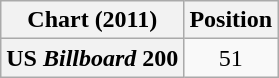<table class="wikitable plainrowheaders">
<tr>
<th scope="col">Chart (2011)</th>
<th scope="col">Position</th>
</tr>
<tr>
<th scope="row">US <em>Billboard</em> 200</th>
<td style="text-align:center;">51</td>
</tr>
</table>
